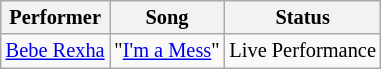<table class="wikitable" style="font-size:85%">
<tr>
<th>Performer</th>
<th>Song</th>
<th>Status</th>
</tr>
<tr>
<td> <a href='#'>Bebe Rexha</a></td>
<td>"<a href='#'>I'm a Mess</a>"</td>
<td>Live Performance</td>
</tr>
</table>
